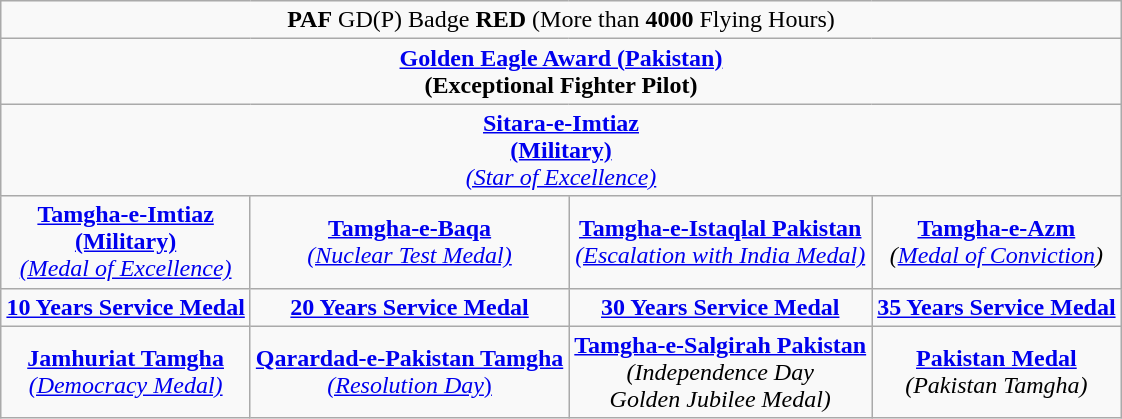<table class="wikitable" style="margin:1em auto; text-align:center;">
<tr>
<td colspan="5"><strong>PAF</strong> GD(P) Badge <strong>RED</strong> (More than <strong>4000</strong> Flying Hours)</td>
</tr>
<tr>
<td colspan="5"><strong><a href='#'>Golden Eagle Award (Pakistan)</a></strong><br><strong>(Exceptional Fighter Pilot)</strong></td>
</tr>
<tr>
<td colspan="4"><strong><a href='#'>Sitara-e-Imtiaz</a><br><a href='#'>(Military)</a></strong><br><em><a href='#'>(Star of Excellence)</a></em></td>
</tr>
<tr>
<td><strong><a href='#'>Tamgha-e-Imtiaz</a><br><a href='#'>(Military)</a></strong><br><em><a href='#'>(Medal of Excellence)</a></em></td>
<td><strong><a href='#'>Tamgha-e-Baqa</a></strong><br><em><a href='#'>(Nuclear Test Medal)</a></em></td>
<td><strong><a href='#'>Tamgha-e-Istaqlal Pakistan</a></strong><br><em><a href='#'>(Escalation with India Medal)</a></em></td>
<td><strong><a href='#'>Tamgha-e-Azm</a></strong><br><em>(<a href='#'>Medal of Conviction</a>)</em></td>
</tr>
<tr>
<td><strong><a href='#'>10 Years Service Medal</a></strong></td>
<td><strong><a href='#'>20 Years Service Medal</a></strong></td>
<td><strong><a href='#'>30 Years Service Medal</a></strong></td>
<td><strong><a href='#'>35 Years Service Medal</a></strong></td>
</tr>
<tr>
<td><strong><a href='#'>Jamhuriat Tamgha</a></strong><br><em><a href='#'>(Democracy Medal)</a></em></td>
<td><strong><a href='#'>Qarardad-e-Pakistan Tamgha</a></strong><br><a href='#'><em>(Resolution Day</em>)</a></td>
<td><strong><a href='#'>Tamgha-e-Salgirah Pakistan</a></strong><br><em>(Independence Day</em><br><em>Golden Jubilee Medal)</em></td>
<td><strong><a href='#'>Pakistan Medal</a></strong><br><em>(Pakistan Tamgha)</em></td>
</tr>
</table>
